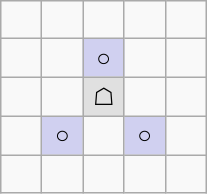<table border="1" class="wikitable">
<tr align=center>
<td width="20"> </td>
<td width="20"> </td>
<td width="20"> </td>
<td width="20"> </td>
<td width="20"> </td>
</tr>
<tr align=center>
<td> </td>
<td> </td>
<td style="background:#d0d0f0;">○</td>
<td> </td>
<td> </td>
</tr>
<tr align=center>
<td> </td>
<td> </td>
<td style="background:#e0e0e0;">☖</td>
<td> </td>
<td> </td>
</tr>
<tr align=center>
<td> </td>
<td style="background:#d0d0f0;">○</td>
<td> </td>
<td style="background:#d0d0f0;">○</td>
<td> </td>
</tr>
<tr align=center>
<td> </td>
<td> </td>
<td> </td>
<td> </td>
<td> </td>
</tr>
</table>
